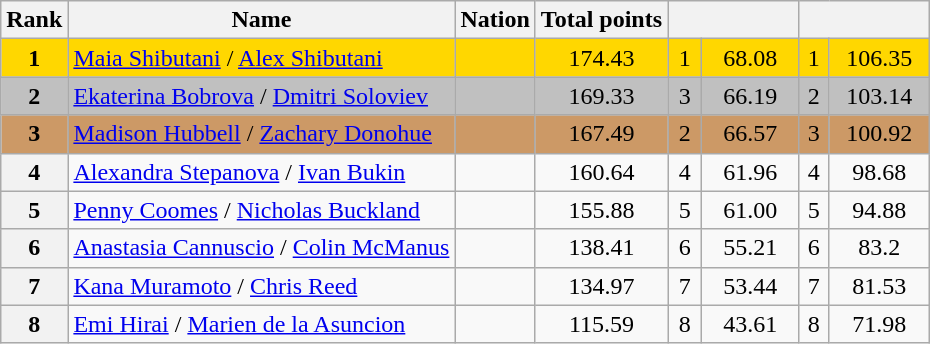<table class="wikitable sortable">
<tr>
<th>Rank</th>
<th>Name</th>
<th>Nation</th>
<th>Total points</th>
<th colspan="2" width="80px"></th>
<th colspan="2" width="80px"></th>
</tr>
<tr bgcolor="gold">
<td align="center"><strong>1</strong></td>
<td><a href='#'>Maia Shibutani</a> / <a href='#'>Alex Shibutani</a></td>
<td></td>
<td align="center">174.43</td>
<td align="center">1</td>
<td align="center">68.08</td>
<td align="center">1</td>
<td align="center">106.35</td>
</tr>
<tr bgcolor="silver">
<td align="center"><strong>2</strong></td>
<td><a href='#'>Ekaterina Bobrova</a> / <a href='#'>Dmitri Soloviev</a></td>
<td></td>
<td align="center">169.33</td>
<td align="center">3</td>
<td align="center">66.19</td>
<td align="center">2</td>
<td align="center">103.14</td>
</tr>
<tr bgcolor="cc9966">
<td align="center"><strong>3</strong></td>
<td><a href='#'>Madison Hubbell</a> / <a href='#'>Zachary Donohue</a></td>
<td></td>
<td align="center">167.49</td>
<td align="center">2</td>
<td align="center">66.57</td>
<td align="center">3</td>
<td align="center">100.92</td>
</tr>
<tr>
<th>4</th>
<td><a href='#'>Alexandra Stepanova</a> / <a href='#'>Ivan Bukin</a></td>
<td></td>
<td align="center">160.64</td>
<td align="center">4</td>
<td align="center">61.96</td>
<td align="center">4</td>
<td align="center">98.68</td>
</tr>
<tr>
<th>5</th>
<td><a href='#'>Penny Coomes</a> / <a href='#'>Nicholas Buckland</a></td>
<td></td>
<td align="center">155.88</td>
<td align="center">5</td>
<td align="center">61.00</td>
<td align="center">5</td>
<td align="center">94.88</td>
</tr>
<tr>
<th>6</th>
<td><a href='#'>Anastasia Cannuscio</a> / <a href='#'>Colin McManus</a></td>
<td></td>
<td align="center">138.41</td>
<td align="center">6</td>
<td align="center">55.21</td>
<td align="center">6</td>
<td align="center">83.2</td>
</tr>
<tr>
<th>7</th>
<td><a href='#'>Kana Muramoto</a> / <a href='#'>Chris Reed</a></td>
<td></td>
<td align="center">134.97</td>
<td align="center">7</td>
<td align="center">53.44</td>
<td align="center">7</td>
<td align="center">81.53</td>
</tr>
<tr>
<th>8</th>
<td><a href='#'>Emi Hirai</a> / <a href='#'>Marien de la Asuncion</a></td>
<td></td>
<td align="center">115.59</td>
<td align="center">8</td>
<td align="center">43.61</td>
<td align="center">8</td>
<td align="center">71.98</td>
</tr>
</table>
